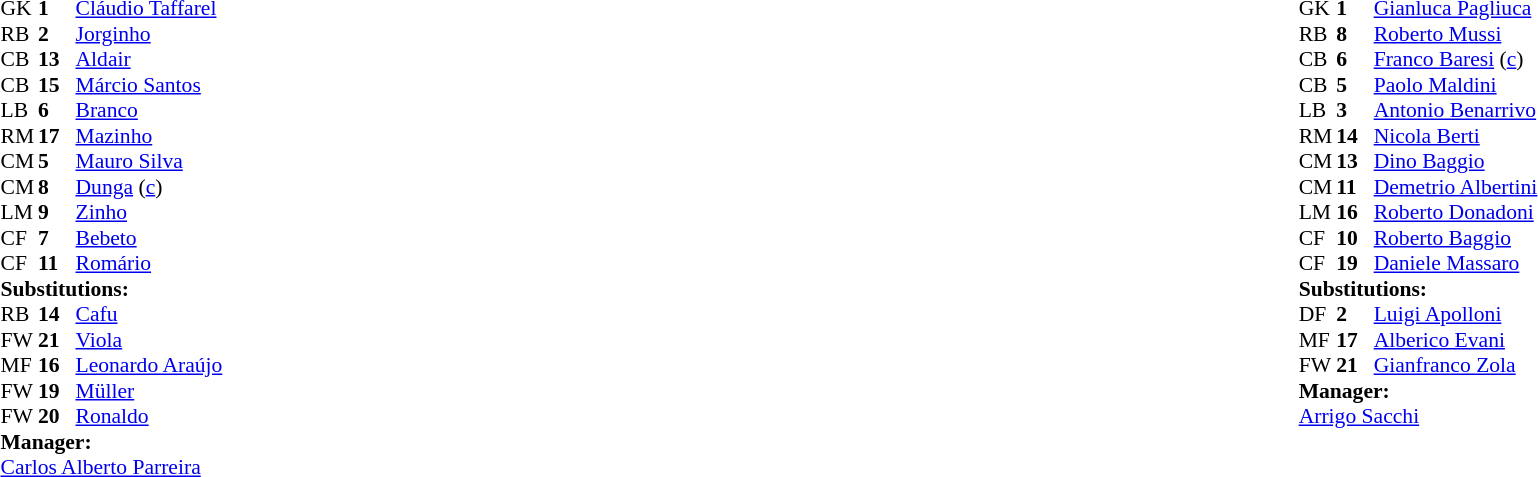<table width="100%">
<tr>
<td valign="top" width="40%"><br><table style="font-size:90%" cellspacing="0" cellpadding="0">
<tr>
<th width=25></th>
<th width=25></th>
</tr>
<tr>
<td>GK</td>
<td><strong>1</strong></td>
<td><a href='#'>Cláudio Taffarel</a></td>
</tr>
<tr>
<td>RB</td>
<td><strong>2</strong></td>
<td><a href='#'>Jorginho</a></td>
<td></td>
<td></td>
</tr>
<tr>
<td>CB</td>
<td><strong>13</strong></td>
<td><a href='#'>Aldair</a></td>
</tr>
<tr>
<td>CB</td>
<td><strong>15</strong></td>
<td><a href='#'>Márcio Santos</a></td>
</tr>
<tr>
<td>LB</td>
<td><strong>6</strong></td>
<td><a href='#'>Branco</a></td>
</tr>
<tr>
<td>RM</td>
<td><strong>17</strong></td>
<td><a href='#'>Mazinho</a></td>
<td></td>
</tr>
<tr>
<td>CM</td>
<td><strong>5</strong></td>
<td><a href='#'>Mauro Silva</a></td>
</tr>
<tr>
<td>CM</td>
<td><strong>8</strong></td>
<td><a href='#'>Dunga</a> (<a href='#'>c</a>)</td>
</tr>
<tr>
<td>LM</td>
<td><strong>9</strong></td>
<td><a href='#'>Zinho</a></td>
<td></td>
<td></td>
</tr>
<tr>
<td>CF</td>
<td><strong>7</strong></td>
<td><a href='#'>Bebeto</a></td>
</tr>
<tr>
<td>CF</td>
<td><strong>11</strong></td>
<td><a href='#'>Romário</a></td>
</tr>
<tr>
<td colspan=3><strong>Substitutions:</strong></td>
</tr>
<tr>
<td>RB</td>
<td><strong>14</strong></td>
<td><a href='#'>Cafu</a></td>
<td></td>
<td></td>
</tr>
<tr>
<td>FW</td>
<td><strong>21</strong></td>
<td><a href='#'>Viola</a></td>
<td></td>
<td></td>
</tr>
<tr>
<td>MF</td>
<td><strong>16</strong></td>
<td><a href='#'>Leonardo Araújo</a></td>
</tr>
<tr>
<td>FW</td>
<td><strong>19</strong></td>
<td><a href='#'>Müller</a></td>
</tr>
<tr>
<td>FW</td>
<td><strong>20</strong></td>
<td><a href='#'>Ronaldo</a></td>
</tr>
<tr>
<td colspan=3><strong>Manager:</strong></td>
</tr>
<tr>
<td colspan=3><a href='#'>Carlos Alberto Parreira</a></td>
</tr>
</table>
</td>
<td valign="top"></td>
<td valign="top" width="50%"><br><table style="font-size:90%; margin:auto" cellspacing="0" cellpadding="0">
<tr>
<th width=25></th>
<th width=25></th>
</tr>
<tr>
<td>GK</td>
<td><strong>1</strong></td>
<td><a href='#'>Gianluca Pagliuca</a></td>
</tr>
<tr>
<td>RB</td>
<td><strong>8</strong></td>
<td><a href='#'>Roberto Mussi</a></td>
<td></td>
<td></td>
</tr>
<tr>
<td>CB</td>
<td><strong>6</strong></td>
<td><a href='#'>Franco Baresi</a> (<a href='#'>c</a>)</td>
</tr>
<tr>
<td>CB</td>
<td><strong>5</strong></td>
<td><a href='#'>Paolo Maldini</a></td>
</tr>
<tr>
<td>LB</td>
<td><strong>3</strong></td>
<td><a href='#'>Antonio Benarrivo</a></td>
</tr>
<tr>
<td>RM</td>
<td><strong>14</strong></td>
<td><a href='#'>Nicola Berti</a></td>
</tr>
<tr>
<td>CM</td>
<td><strong>13</strong></td>
<td><a href='#'>Dino Baggio</a></td>
<td></td>
<td></td>
</tr>
<tr>
<td>CM</td>
<td><strong>11</strong></td>
<td><a href='#'>Demetrio Albertini</a></td>
<td></td>
</tr>
<tr>
<td>LM</td>
<td><strong>16</strong></td>
<td><a href='#'>Roberto Donadoni</a></td>
</tr>
<tr>
<td>CF</td>
<td><strong>10</strong></td>
<td><a href='#'>Roberto Baggio</a></td>
</tr>
<tr>
<td>CF</td>
<td><strong>19</strong></td>
<td><a href='#'>Daniele Massaro</a></td>
</tr>
<tr>
<td colspan=3><strong>Substitutions:</strong></td>
</tr>
<tr>
<td>DF</td>
<td><strong>2</strong></td>
<td><a href='#'>Luigi Apolloni</a></td>
<td></td>
<td></td>
</tr>
<tr>
<td>MF</td>
<td><strong>17</strong></td>
<td><a href='#'>Alberico Evani</a></td>
<td></td>
<td></td>
</tr>
<tr>
<td>FW</td>
<td><strong>21</strong></td>
<td><a href='#'>Gianfranco Zola</a></td>
</tr>
<tr>
<td colspan=3><strong>Manager:</strong></td>
</tr>
<tr>
<td colspan=3><a href='#'>Arrigo Sacchi</a></td>
</tr>
</table>
</td>
</tr>
</table>
